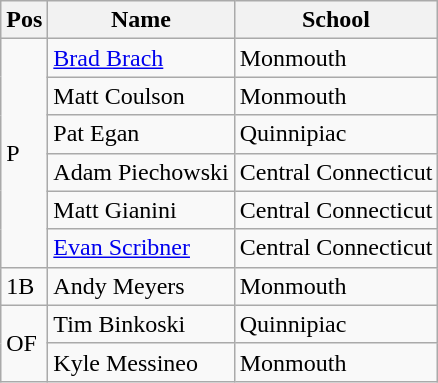<table class=wikitable>
<tr>
<th>Pos</th>
<th>Name</th>
<th>School</th>
</tr>
<tr>
<td rowspan=6>P</td>
<td><a href='#'>Brad Brach</a></td>
<td>Monmouth</td>
</tr>
<tr>
<td>Matt Coulson</td>
<td>Monmouth</td>
</tr>
<tr>
<td>Pat Egan</td>
<td>Quinnipiac</td>
</tr>
<tr>
<td>Adam Piechowski</td>
<td>Central Connecticut</td>
</tr>
<tr>
<td>Matt Gianini</td>
<td>Central Connecticut</td>
</tr>
<tr>
<td><a href='#'>Evan Scribner</a></td>
<td>Central Connecticut</td>
</tr>
<tr>
<td>1B</td>
<td>Andy Meyers</td>
<td>Monmouth</td>
</tr>
<tr>
<td rowspan=2>OF</td>
<td>Tim Binkoski</td>
<td>Quinnipiac</td>
</tr>
<tr>
<td>Kyle Messineo</td>
<td>Monmouth</td>
</tr>
</table>
